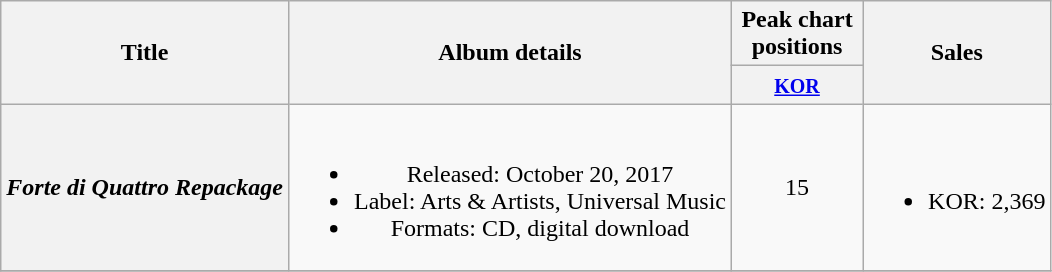<table class="wikitable plainrowheaders" style="text-align:center;">
<tr>
<th scope="col" rowspan="2">Title</th>
<th scope="col" rowspan="2">Album details</th>
<th scope="col" colspan="1" style="width:5em;">Peak chart positions</th>
<th scope="col" rowspan="2">Sales</th>
</tr>
<tr>
<th><small><a href='#'>KOR</a></small><br></th>
</tr>
<tr>
<th scope="row"><em>Forte di Quattro Repackage</em></th>
<td><br><ul><li>Released: October 20, 2017</li><li>Label: Arts & Artists, Universal Music</li><li>Formats: CD, digital download</li></ul></td>
<td>15</td>
<td><br><ul><li>KOR: 2,369</li></ul></td>
</tr>
<tr>
</tr>
</table>
